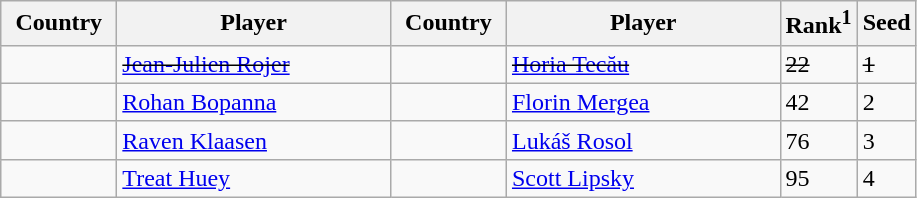<table class="sortable wikitable">
<tr>
<th width="70">Country</th>
<th width="175">Player</th>
<th width="70">Country</th>
<th width="175">Player</th>
<th>Rank<sup>1</sup></th>
<th>Seed</th>
</tr>
<tr>
<td><s></s></td>
<td><s><a href='#'>Jean-Julien Rojer</a></s></td>
<td><s></s></td>
<td><s><a href='#'>Horia Tecău</a></s></td>
<td><s>22</s></td>
<td><s>1</s></td>
</tr>
<tr>
<td></td>
<td><a href='#'>Rohan Bopanna</a></td>
<td></td>
<td><a href='#'>Florin Mergea</a></td>
<td>42</td>
<td>2</td>
</tr>
<tr>
<td></td>
<td><a href='#'>Raven Klaasen</a></td>
<td></td>
<td><a href='#'>Lukáš Rosol</a></td>
<td>76</td>
<td>3</td>
</tr>
<tr>
<td></td>
<td><a href='#'>Treat Huey</a></td>
<td></td>
<td><a href='#'>Scott Lipsky</a></td>
<td>95</td>
<td>4</td>
</tr>
</table>
